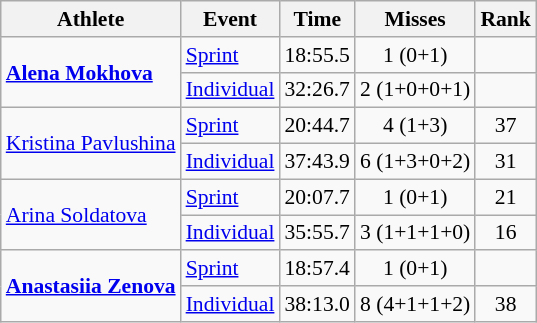<table class="wikitable" style="font-size:90%; text-align:center;">
<tr>
<th>Athlete</th>
<th>Event</th>
<th>Time</th>
<th>Misses</th>
<th>Rank</th>
</tr>
<tr>
<td rowspan=2 align=left><strong><a href='#'>Alena Mokhova</a></strong></td>
<td align=left><a href='#'>Sprint</a></td>
<td>18:55.5</td>
<td>1 (0+1)</td>
<td></td>
</tr>
<tr>
<td align=left><a href='#'>Individual</a></td>
<td>32:26.7</td>
<td>2 (1+0+0+1)</td>
<td></td>
</tr>
<tr>
<td rowspan=2 align=left><a href='#'>Kristina Pavlushina</a></td>
<td align=left><a href='#'>Sprint</a></td>
<td>20:44.7</td>
<td>4 (1+3)</td>
<td>37</td>
</tr>
<tr>
<td align=left><a href='#'>Individual</a></td>
<td>37:43.9</td>
<td>6 (1+3+0+2)</td>
<td>31</td>
</tr>
<tr>
<td rowspan=2 align=left><a href='#'>Arina Soldatova</a></td>
<td align=left><a href='#'>Sprint</a></td>
<td>20:07.7</td>
<td>1 (0+1)</td>
<td>21</td>
</tr>
<tr>
<td align=left><a href='#'>Individual</a></td>
<td>35:55.7</td>
<td>3 (1+1+1+0)</td>
<td>16</td>
</tr>
<tr>
<td rowspan=2 align=left><strong><a href='#'>Anastasiia Zenova</a></strong></td>
<td align=left><a href='#'>Sprint</a></td>
<td>18:57.4</td>
<td>1 (0+1)</td>
<td></td>
</tr>
<tr>
<td align=left><a href='#'>Individual</a></td>
<td>38:13.0</td>
<td>8 (4+1+1+2)</td>
<td>38</td>
</tr>
</table>
